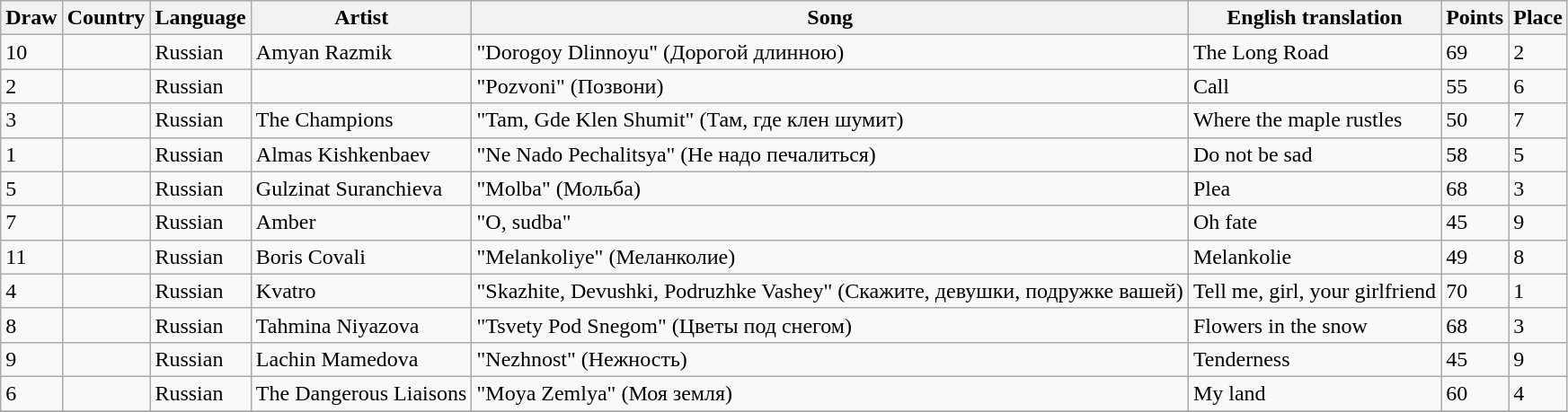<table class="sortable wikitable">
<tr>
<th>Draw</th>
<th>Country</th>
<th>Language</th>
<th>Artist</th>
<th>Song</th>
<th>English translation</th>
<th>Points</th>
<th>Place</th>
</tr>
<tr>
<td>10</td>
<td></td>
<td>Russian</td>
<td>Amyan Razmik</td>
<td>"Dorogoy Dlinnoyu" (Дорогой длинною)</td>
<td>The Long Road</td>
<td>69</td>
<td>2</td>
</tr>
<tr>
<td>2</td>
<td></td>
<td>Russian</td>
<td></td>
<td>"Pozvoni" (Позвони)</td>
<td>Call</td>
<td>55</td>
<td>6</td>
</tr>
<tr>
<td>3</td>
<td></td>
<td>Russian</td>
<td>The Champions</td>
<td>"Tam, Gde Klen Shumit" (Там, где клен шумит)</td>
<td>Where the maple rustles</td>
<td>50</td>
<td>7</td>
</tr>
<tr>
<td>1</td>
<td></td>
<td>Russian</td>
<td>Almas Kishkenbaev</td>
<td>"Ne Nado Pechalitsya" (Не надо печалиться)</td>
<td>Do not be sad</td>
<td>58</td>
<td>5</td>
</tr>
<tr>
<td>5</td>
<td></td>
<td>Russian</td>
<td>Gulzinat Suranchieva</td>
<td>"Molba" (Мольба)</td>
<td>Plea</td>
<td>68</td>
<td>3</td>
</tr>
<tr>
<td>7</td>
<td></td>
<td>Russian</td>
<td>Amber</td>
<td>"O, sudba"</td>
<td>Oh fate</td>
<td>45</td>
<td>9</td>
</tr>
<tr>
<td>11</td>
<td></td>
<td>Russian</td>
<td>Boris Covali</td>
<td>"Melankoliye" (Меланколие)</td>
<td>Melankolie</td>
<td>49</td>
<td>8</td>
</tr>
<tr>
<td>4</td>
<td></td>
<td>Russian</td>
<td>Kvatro</td>
<td>"Skazhite, Devushki, Podruzhke Vashey" (Скажите, девушки, подружке вашей)</td>
<td>Tell me, girl, your girlfriend</td>
<td>70</td>
<td>1</td>
</tr>
<tr>
<td>8</td>
<td></td>
<td>Russian</td>
<td>Tahmina Niyazova</td>
<td>"Tsvety Pod Snegom" (Цветы под снегом)</td>
<td>Flowers in the snow</td>
<td>68</td>
<td>3</td>
</tr>
<tr>
<td>9</td>
<td></td>
<td>Russian</td>
<td>Lachin Mamedova</td>
<td>"Nezhnost" (Нежность)</td>
<td>Tenderness</td>
<td>45</td>
<td>9</td>
</tr>
<tr>
<td>6</td>
<td></td>
<td>Russian</td>
<td>The Dangerous Liaisons</td>
<td>"Moya Zemlya" (Моя земля)</td>
<td>My land</td>
<td>60</td>
<td>4</td>
</tr>
<tr>
</tr>
</table>
